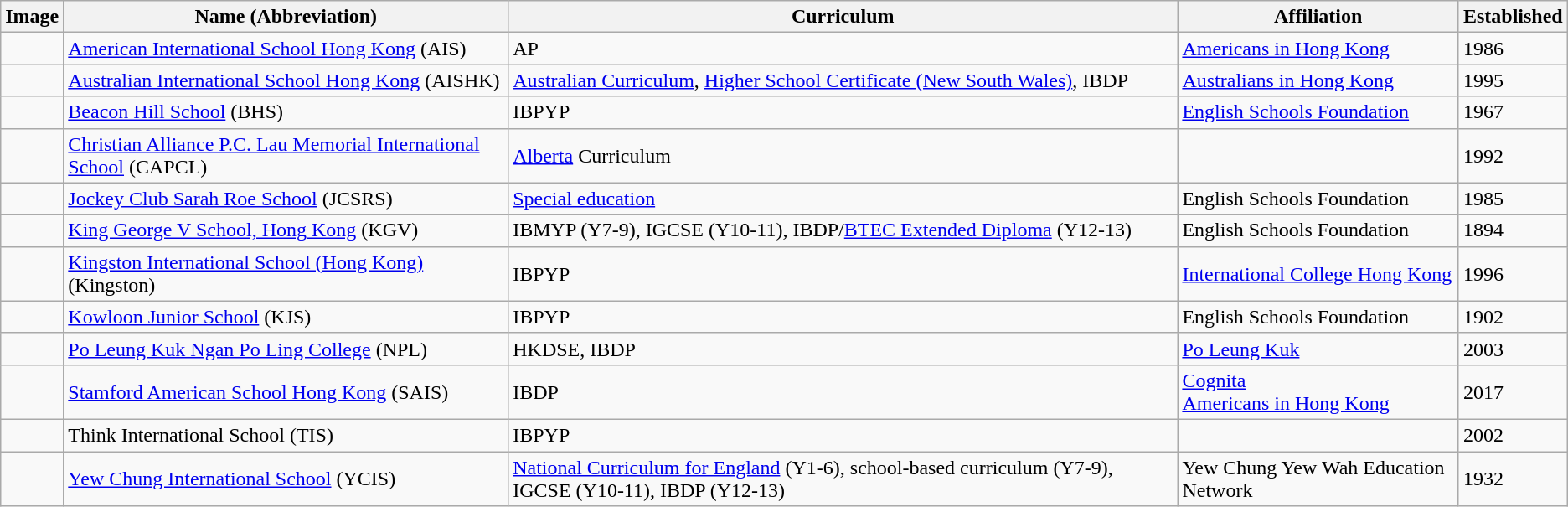<table class="wikitable sortable">
<tr>
<th>Image</th>
<th>Name (Abbreviation)</th>
<th>Curriculum</th>
<th>Affiliation</th>
<th>Established</th>
</tr>
<tr>
<td></td>
<td><a href='#'>American International School Hong Kong</a> (AIS)</td>
<td>AP</td>
<td><a href='#'>Americans in Hong Kong</a></td>
<td>1986</td>
</tr>
<tr>
<td></td>
<td><a href='#'>Australian International School Hong Kong</a> (AISHK)</td>
<td><a href='#'>Australian Curriculum</a>, <a href='#'>Higher School Certificate (New South Wales)</a>, IBDP</td>
<td><a href='#'>Australians in Hong Kong</a></td>
<td>1995</td>
</tr>
<tr>
<td></td>
<td><a href='#'>Beacon Hill School</a> (BHS)</td>
<td>IBPYP</td>
<td><a href='#'>English Schools Foundation</a></td>
<td>1967</td>
</tr>
<tr>
<td></td>
<td><a href='#'>Christian Alliance P.C. Lau Memorial International School</a> (CAPCL)</td>
<td><a href='#'>Alberta</a> Curriculum</td>
<td></td>
<td>1992</td>
</tr>
<tr>
<td></td>
<td><a href='#'>Jockey Club Sarah Roe School</a> (JCSRS)</td>
<td><a href='#'>Special education</a></td>
<td>English Schools Foundation</td>
<td>1985</td>
</tr>
<tr>
<td></td>
<td><a href='#'>King George V School, Hong Kong</a> (KGV)</td>
<td>IBMYP (Y7-9), IGCSE (Y10-11), IBDP/<a href='#'>BTEC Extended Diploma</a> (Y12-13)</td>
<td>English Schools Foundation</td>
<td>1894</td>
</tr>
<tr>
<td></td>
<td><a href='#'>Kingston International School (Hong Kong)</a> (Kingston)</td>
<td>IBPYP</td>
<td><a href='#'>International College Hong Kong</a></td>
<td>1996</td>
</tr>
<tr>
<td></td>
<td><a href='#'>Kowloon Junior School</a> (KJS)</td>
<td>IBPYP</td>
<td>English Schools Foundation</td>
<td>1902</td>
</tr>
<tr>
<td></td>
<td><a href='#'>Po Leung Kuk Ngan Po Ling College</a> (NPL)</td>
<td>HKDSE, IBDP</td>
<td><a href='#'>Po Leung Kuk</a></td>
<td>2003</td>
</tr>
<tr>
<td></td>
<td><a href='#'>Stamford American School Hong Kong</a> (SAIS)</td>
<td>IBDP</td>
<td><a href='#'>Cognita</a><br><a href='#'>Americans in Hong Kong</a></td>
<td>2017</td>
</tr>
<tr>
<td></td>
<td>Think International School (TIS)</td>
<td>IBPYP</td>
<td></td>
<td>2002</td>
</tr>
<tr>
<td></td>
<td><a href='#'>Yew Chung International School</a> (YCIS)</td>
<td><a href='#'>National Curriculum for England</a> (Y1-6), school-based curriculum (Y7-9), IGCSE (Y10-11), IBDP (Y12-13)</td>
<td>Yew Chung Yew Wah Education Network</td>
<td>1932</td>
</tr>
</table>
